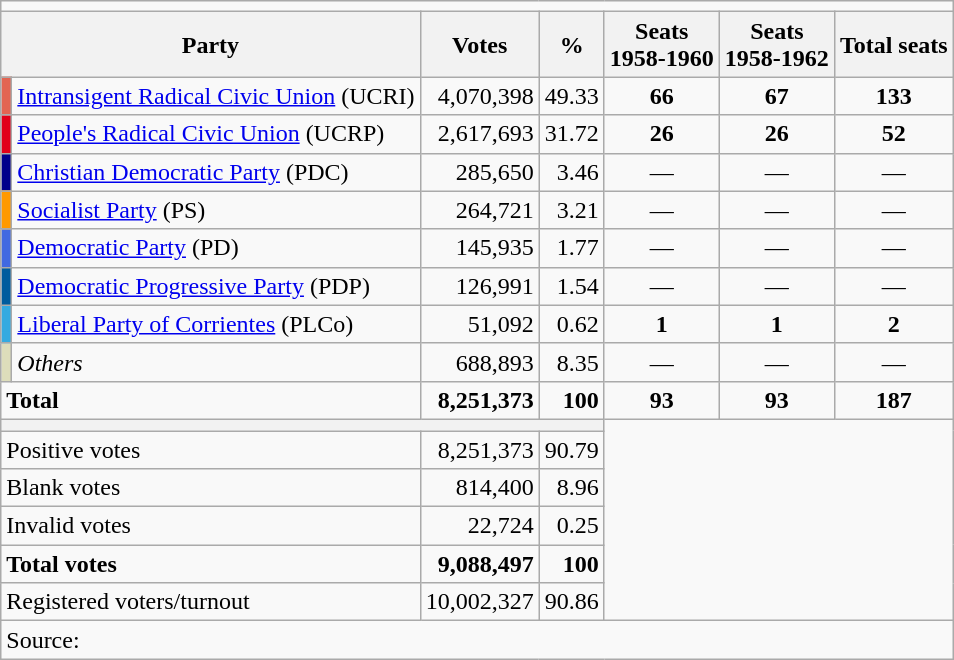<table class="wikitable" style="text-align:right;">
<tr>
<td colspan=7></td>
</tr>
<tr>
<th colspan=2>Party</th>
<th>Votes</th>
<th>%</th>
<th>Seats<br>1958-1960</th>
<th>Seats<br>1958-1962</th>
<th>Total seats</th>
</tr>
<tr>
<td bgcolor=#E36552></td>
<td align=left><a href='#'>Intransigent Radical Civic Union</a> (UCRI)</td>
<td>4,070,398</td>
<td>49.33</td>
<td align=center><strong>66</strong></td>
<td align=center><strong>67</strong></td>
<td align=center><strong>133</strong></td>
</tr>
<tr>
<td bgcolor=#E10019></td>
<td align=left><a href='#'>People's Radical Civic Union</a> (UCRP)</td>
<td>2,617,693</td>
<td>31.72</td>
<td align=center><strong>26</strong></td>
<td align=center><strong>26</strong></td>
<td align=center><strong>52</strong></td>
</tr>
<tr>
<td bgcolor=darkblue></td>
<td align=left><a href='#'>Christian Democratic Party</a> (PDC)</td>
<td>285,650</td>
<td>3.46</td>
<td align=center>—</td>
<td align=center>—</td>
<td align=center>—</td>
</tr>
<tr>
<td bgcolor=#FF9900></td>
<td align=left><a href='#'>Socialist Party</a> (PS)</td>
<td>264,721</td>
<td>3.21</td>
<td align=center>—</td>
<td align=center>—</td>
<td align=center>—</td>
</tr>
<tr>
<td bgcolor=#4169e1></td>
<td align=left><a href='#'>Democratic Party</a> (PD)</td>
<td>145,935</td>
<td>1.77</td>
<td align=center>—</td>
<td align=center>—</td>
<td align=center>—</td>
</tr>
<tr>
<td bgcolor=#005C9E></td>
<td align=left><a href='#'>Democratic Progressive Party</a> (PDP)</td>
<td>126,991</td>
<td>1.54</td>
<td align=center>—</td>
<td align=center>—</td>
<td align=center>—</td>
</tr>
<tr>
<td bgcolor=#35AAE0></td>
<td align=left><a href='#'>Liberal Party of Corrientes</a> (PLCo)</td>
<td>51,092</td>
<td>0.62</td>
<td align=center><strong>1</strong></td>
<td align=center><strong>1</strong></td>
<td align=center><strong>2</strong></td>
</tr>
<tr>
<td bgcolor=#DDDDBB></td>
<td align=left><em>Others</em></td>
<td>688,893</td>
<td>8.35</td>
<td align=center>—</td>
<td align=center>—</td>
<td align=center>—</td>
</tr>
<tr style="font-weight:bold">
<td colspan=2 align=left>Total</td>
<td>8,251,373</td>
<td>100</td>
<td align=center><strong>93</strong></td>
<td align=center><strong>93</strong></td>
<td align=center><strong>187</strong></td>
</tr>
<tr>
<th colspan=4></th>
<td rowspan=6 colspan=3></td>
</tr>
<tr>
<td align=left colspan=2>Positive votes</td>
<td>8,251,373</td>
<td>90.79</td>
</tr>
<tr>
<td align=left colspan=2>Blank votes</td>
<td>814,400</td>
<td>8.96</td>
</tr>
<tr>
<td align=left colspan=2>Invalid votes</td>
<td>22,724</td>
<td>0.25</td>
</tr>
<tr style="font-weight:bold">
<td align=left colspan=2>Total votes</td>
<td>9,088,497</td>
<td>100</td>
</tr>
<tr>
<td align=left colspan=2>Registered voters/turnout</td>
<td>10,002,327</td>
<td>90.86</td>
</tr>
<tr>
<td colspan=7 align=left>Source:</td>
</tr>
</table>
